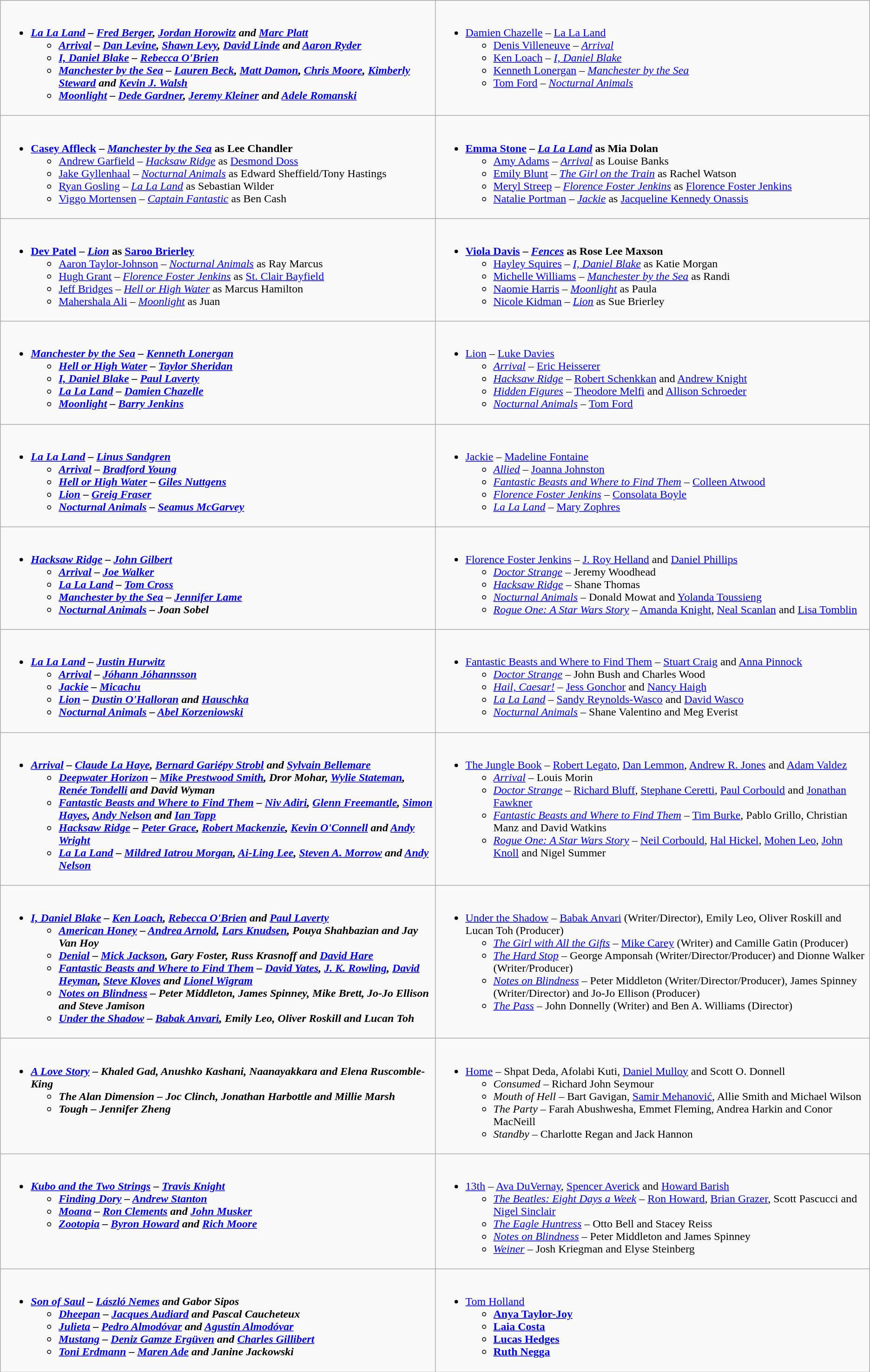<table class=wikitable>
<tr>
<td valign="top" width="50%"><br><ul><li><strong><em><a href='#'>La La Land</a><em> – <a href='#'>Fred Berger</a>, <a href='#'>Jordan Horowitz</a> and <a href='#'>Marc Platt</a><strong><ul><li></em><a href='#'>Arrival</a><em> – <a href='#'>Dan Levine</a>, <a href='#'>Shawn Levy</a>, <a href='#'>David Linde</a> and <a href='#'>Aaron Ryder</a></li><li></em><a href='#'>I, Daniel Blake</a><em> – <a href='#'>Rebecca O'Brien</a></li><li></em><a href='#'>Manchester by the Sea</a><em> – <a href='#'>Lauren Beck</a>, <a href='#'>Matt Damon</a>, <a href='#'>Chris Moore</a>, <a href='#'>Kimberly Steward</a> and <a href='#'>Kevin J. Walsh</a></li><li></em><a href='#'>Moonlight</a><em> – <a href='#'>Dede Gardner</a>, <a href='#'>Jeremy Kleiner</a> and <a href='#'>Adele Romanski</a></li></ul></li></ul></td>
<td valign="top" width="50%"><br><ul><li></strong><a href='#'>Damien Chazelle</a> – </em><a href='#'>La La Land</a></em></strong><ul><li><a href='#'>Denis Villeneuve</a> – <em><a href='#'>Arrival</a></em></li><li><a href='#'>Ken Loach</a> – <em><a href='#'>I, Daniel Blake</a></em></li><li><a href='#'>Kenneth Lonergan</a> – <em><a href='#'>Manchester by the Sea</a></em></li><li><a href='#'>Tom Ford</a> – <em><a href='#'>Nocturnal Animals</a></em></li></ul></li></ul></td>
</tr>
<tr>
<td valign="top" width="50%"><br><ul><li><strong><a href='#'>Casey Affleck</a> – <em><a href='#'>Manchester by the Sea</a></em> as Lee Chandler</strong><ul><li><a href='#'>Andrew Garfield</a> – <em><a href='#'>Hacksaw Ridge</a></em> as <a href='#'>Desmond Doss</a></li><li><a href='#'>Jake Gyllenhaal</a> – <em><a href='#'>Nocturnal Animals</a></em> as Edward Sheffield/Tony Hastings</li><li><a href='#'>Ryan Gosling</a> – <em><a href='#'>La La Land</a></em> as Sebastian Wilder</li><li><a href='#'>Viggo Mortensen</a> – <em><a href='#'>Captain Fantastic</a></em> as Ben Cash</li></ul></li></ul></td>
<td valign="top" width="50%"><br><ul><li><strong><a href='#'>Emma Stone</a> – <em><a href='#'>La La Land</a></em> as Mia Dolan</strong><ul><li><a href='#'>Amy Adams</a> – <em><a href='#'>Arrival</a></em> as Louise Banks</li><li><a href='#'>Emily Blunt</a> – <em><a href='#'>The Girl on the Train</a></em> as Rachel Watson</li><li><a href='#'>Meryl Streep</a> – <em><a href='#'>Florence Foster Jenkins</a></em> as <a href='#'>Florence Foster Jenkins</a></li><li><a href='#'>Natalie Portman</a> – <em><a href='#'>Jackie</a></em> as <a href='#'>Jacqueline Kennedy Onassis</a></li></ul></li></ul></td>
</tr>
<tr>
<td valign="top" width="50%"><br><ul><li><strong><a href='#'>Dev Patel</a> – <em><a href='#'>Lion</a></em> as <a href='#'>Saroo Brierley</a></strong><ul><li><a href='#'>Aaron Taylor-Johnson</a> – <em><a href='#'>Nocturnal Animals</a></em> as Ray Marcus</li><li><a href='#'>Hugh Grant</a> – <em><a href='#'>Florence Foster Jenkins</a></em> as <a href='#'>St. Clair Bayfield</a></li><li><a href='#'>Jeff Bridges</a> – <em><a href='#'>Hell or High Water</a></em> as Marcus Hamilton</li><li><a href='#'>Mahershala Ali</a> – <em><a href='#'>Moonlight</a></em> as Juan</li></ul></li></ul></td>
<td valign="top" width="50%"><br><ul><li><strong><a href='#'>Viola Davis</a> – <em><a href='#'>Fences</a></em> as Rose Lee Maxson</strong><ul><li><a href='#'>Hayley Squires</a> – <em><a href='#'>I, Daniel Blake</a></em> as Katie Morgan</li><li><a href='#'>Michelle Williams</a> – <em><a href='#'>Manchester by the Sea</a></em> as Randi</li><li><a href='#'>Naomie Harris</a> – <em><a href='#'>Moonlight</a></em> as Paula</li><li><a href='#'>Nicole Kidman</a> – <em><a href='#'>Lion</a></em> as Sue Brierley</li></ul></li></ul></td>
</tr>
<tr>
<td valign="top" width="50%"><br><ul><li><strong><em><a href='#'>Manchester by the Sea</a><em> – <a href='#'>Kenneth Lonergan</a><strong><ul><li></em><a href='#'>Hell or High Water</a><em> – <a href='#'>Taylor Sheridan</a></li><li></em><a href='#'>I, Daniel Blake</a><em> – <a href='#'>Paul Laverty</a></li><li></em><a href='#'>La La Land</a><em> – <a href='#'>Damien Chazelle</a></li><li></em><a href='#'>Moonlight</a><em> – <a href='#'>Barry Jenkins</a></li></ul></li></ul></td>
<td valign="top" width="50%"><br><ul><li></em></strong><a href='#'>Lion</a></em> – <a href='#'>Luke Davies</a></strong><ul><li><em><a href='#'>Arrival</a></em> – <a href='#'>Eric Heisserer</a></li><li><em><a href='#'>Hacksaw Ridge</a></em> – <a href='#'>Robert Schenkkan</a> and <a href='#'>Andrew Knight</a></li><li><em><a href='#'>Hidden Figures</a></em> – <a href='#'>Theodore Melfi</a> and <a href='#'>Allison Schroeder</a></li><li><em><a href='#'>Nocturnal Animals</a></em> – <a href='#'>Tom Ford</a></li></ul></li></ul></td>
</tr>
<tr>
<td valign="top" width="50%"><br><ul><li><strong><em><a href='#'>La La Land</a><em> – <a href='#'>Linus Sandgren</a><strong><ul><li></em><a href='#'>Arrival</a><em> – <a href='#'>Bradford Young</a></li><li></em><a href='#'>Hell or High Water</a><em> – <a href='#'>Giles Nuttgens</a></li><li></em><a href='#'>Lion</a><em> – <a href='#'>Greig Fraser</a></li><li></em><a href='#'>Nocturnal Animals</a><em> – <a href='#'>Seamus McGarvey</a></li></ul></li></ul></td>
<td valign="top" width="50%"><br><ul><li></em></strong><a href='#'>Jackie</a></em> – <a href='#'>Madeline Fontaine</a></strong><ul><li><em><a href='#'>Allied</a></em> – <a href='#'>Joanna Johnston</a></li><li><em><a href='#'>Fantastic Beasts and Where to Find Them</a></em> – <a href='#'>Colleen Atwood</a></li><li><em><a href='#'>Florence Foster Jenkins</a></em> – <a href='#'>Consolata Boyle</a></li><li><em><a href='#'>La La Land</a></em> – <a href='#'>Mary Zophres</a></li></ul></li></ul></td>
</tr>
<tr>
<td valign="top" width="50%"><br><ul><li><strong><em><a href='#'>Hacksaw Ridge</a><em> – <a href='#'>John Gilbert</a><strong><ul><li></em><a href='#'>Arrival</a><em> – <a href='#'>Joe Walker</a></li><li></em><a href='#'>La La Land</a><em> – <a href='#'>Tom Cross</a></li><li></em><a href='#'>Manchester by the Sea</a><em> – <a href='#'>Jennifer Lame</a></li><li></em><a href='#'>Nocturnal Animals</a><em> – Joan Sobel</li></ul></li></ul></td>
<td valign="top" width="50%"><br><ul><li></em></strong><a href='#'>Florence Foster Jenkins</a></em> – <a href='#'>J. Roy Helland</a> and <a href='#'>Daniel Phillips</a></strong><ul><li><em><a href='#'>Doctor Strange</a></em> – Jeremy Woodhead</li><li><em><a href='#'>Hacksaw Ridge</a></em> – Shane Thomas</li><li><em><a href='#'>Nocturnal Animals</a></em> – Donald Mowat and <a href='#'>Yolanda Toussieng</a></li><li><em><a href='#'>Rogue One: A Star Wars Story</a></em> – <a href='#'>Amanda Knight</a>, <a href='#'>Neal Scanlan</a> and <a href='#'>Lisa Tomblin</a></li></ul></li></ul></td>
</tr>
<tr>
<td valign="top" width="50%"><br><ul><li><strong><em><a href='#'>La La Land</a><em> – <a href='#'>Justin Hurwitz</a><strong><ul><li></em><a href='#'>Arrival</a><em> – <a href='#'>Jóhann Jóhannsson</a></li><li></em><a href='#'>Jackie</a><em> – <a href='#'>Micachu</a></li><li></em><a href='#'>Lion</a><em> – <a href='#'>Dustin O'Halloran</a> and <a href='#'>Hauschka</a></li><li></em><a href='#'>Nocturnal Animals</a><em> – <a href='#'>Abel Korzeniowski</a></li></ul></li></ul></td>
<td valign="top" width="50%"><br><ul><li></em></strong><a href='#'>Fantastic Beasts and Where to Find Them</a></em> – <a href='#'>Stuart Craig</a> and <a href='#'>Anna Pinnock</a></strong><ul><li><em><a href='#'>Doctor Strange</a></em> – John Bush and Charles Wood</li><li><em><a href='#'>Hail, Caesar!</a></em> – <a href='#'>Jess Gonchor</a> and <a href='#'>Nancy Haigh</a></li><li><em><a href='#'>La La Land</a></em> – <a href='#'>Sandy Reynolds-Wasco</a> and <a href='#'>David Wasco</a></li><li><em><a href='#'>Nocturnal Animals</a></em> – Shane Valentino and Meg Everist</li></ul></li></ul></td>
</tr>
<tr>
<td valign="top" width="50%"><br><ul><li><strong><em><a href='#'>Arrival</a><em> – <a href='#'>Claude La Haye</a>, <a href='#'>Bernard Gariépy Strobl</a> and <a href='#'>Sylvain Bellemare</a><strong><ul><li></em><a href='#'>Deepwater Horizon</a><em> – <a href='#'>Mike Prestwood Smith</a>, Dror Mohar, <a href='#'>Wylie Stateman</a>, <a href='#'>Renée Tondelli</a> and David Wyman</li><li></em><a href='#'>Fantastic Beasts and Where to Find Them</a><em> – <a href='#'>Niv Adiri</a>, <a href='#'>Glenn Freemantle</a>, <a href='#'>Simon Hayes</a>, <a href='#'>Andy Nelson</a> and <a href='#'>Ian Tapp</a></li><li></em><a href='#'>Hacksaw Ridge</a><em> – <a href='#'>Peter Grace</a>, <a href='#'>Robert Mackenzie</a>, <a href='#'>Kevin O'Connell</a> and <a href='#'>Andy Wright</a></li><li></em><a href='#'>La La Land</a><em> – <a href='#'>Mildred Iatrou Morgan</a>, <a href='#'>Ai-Ling Lee</a>, <a href='#'>Steven A. Morrow</a> and <a href='#'>Andy Nelson</a></li></ul></li></ul></td>
<td valign="top" width="50%"><br><ul><li></em></strong><a href='#'>The Jungle Book</a></em> – <a href='#'>Robert Legato</a>, <a href='#'>Dan Lemmon</a>, <a href='#'>Andrew R. Jones</a> and <a href='#'>Adam Valdez</a></strong><ul><li><em><a href='#'>Arrival</a></em> – Louis Morin</li><li><em><a href='#'>Doctor Strange</a></em> – <a href='#'>Richard Bluff</a>, <a href='#'>Stephane Ceretti</a>, <a href='#'>Paul Corbould</a> and <a href='#'>Jonathan Fawkner</a></li><li><em><a href='#'>Fantastic Beasts and Where to Find Them</a></em> – <a href='#'>Tim Burke</a>, Pablo Grillo, Christian Manz and David Watkins</li><li><em><a href='#'>Rogue One: A Star Wars Story</a></em> – <a href='#'>Neil Corbould</a>, <a href='#'>Hal Hickel</a>, <a href='#'>Mohen Leo</a>, <a href='#'>John Knoll</a> and Nigel Summer</li></ul></li></ul></td>
</tr>
<tr>
<td valign="top" width="50%"><br><ul><li><strong><em><a href='#'>I, Daniel Blake</a><em> – <a href='#'>Ken Loach</a>, <a href='#'>Rebecca O'Brien</a> and <a href='#'>Paul Laverty</a><strong><ul><li></em><a href='#'>American Honey</a><em> – <a href='#'>Andrea Arnold</a>, <a href='#'>Lars Knudsen</a>, Pouya Shahbazian and Jay Van Hoy</li><li></em><a href='#'>Denial</a><em> – <a href='#'>Mick Jackson</a>, Gary Foster, Russ Krasnoff and <a href='#'>David Hare</a></li><li></em><a href='#'>Fantastic Beasts and Where to Find Them</a><em> – <a href='#'>David Yates</a>, <a href='#'>J. K. Rowling</a>, <a href='#'>David Heyman</a>, <a href='#'>Steve Kloves</a> and <a href='#'>Lionel Wigram</a></li><li></em><a href='#'>Notes on Blindness</a><em> – Peter Middleton, James Spinney, Mike Brett, Jo-Jo Ellison and Steve Jamison</li><li></em><a href='#'>Under the Shadow</a><em> – <a href='#'>Babak Anvari</a>, Emily Leo, Oliver Roskill and Lucan Toh</li></ul></li></ul></td>
<td valign="top" width="50%"><br><ul><li></em></strong><a href='#'>Under the Shadow</a></em> – <a href='#'>Babak Anvari</a> (Writer/Director), Emily Leo, Oliver Roskill and Lucan Toh (Producer)</strong><ul><li><em><a href='#'>The Girl with All the Gifts</a></em> – <a href='#'>Mike Carey</a> (Writer) and Camille Gatin (Producer)</li><li><em><a href='#'>The Hard Stop</a></em> – George Amponsah (Writer/Director/Producer) and Dionne Walker (Writer/Producer)</li><li><em><a href='#'>Notes on Blindness</a></em> – Peter Middleton (Writer/Director/Producer), James Spinney (Writer/Director) and Jo-Jo Ellison (Producer)</li><li><em><a href='#'>The Pass</a></em> – John Donnelly (Writer) and Ben A. Williams (Director)</li></ul></li></ul></td>
</tr>
<tr>
<td valign="top" width="50%"><br><ul><li><strong><em><a href='#'>A Love Story</a><em> – Khaled Gad, Anushko Kashani, Naanayakkara and Elena Ruscomble-King<strong><ul><li></em>The Alan Dimension<em> – Joc Clinch, Jonathan Harbottle and Millie Marsh</li><li></em>Tough<em> – Jennifer Zheng</li></ul></li></ul></td>
<td valign="top" width="50%"><br><ul><li></em></strong><a href='#'>Home</a></em> – Shpat Deda, Afolabi Kuti, <a href='#'>Daniel Mulloy</a> and Scott O. Donnell</strong><ul><li><em>Consumed</em> – Richard John Seymour</li><li><em>Mouth of Hell</em> – Bart Gavigan, <a href='#'>Samir Mehanović</a>, Allie Smith and Michael Wilson</li><li><em>The Party</em> – Farah Abushwesha, Emmet Fleming, Andrea Harkin and Conor MacNeill</li><li><em>Standby</em> – Charlotte Regan and Jack Hannon</li></ul></li></ul></td>
</tr>
<tr>
<td valign="top" width="50%"><br><ul><li><strong><em><a href='#'>Kubo and the Two Strings</a><em> – <a href='#'>Travis Knight</a><strong><ul><li></em><a href='#'>Finding Dory</a><em> – <a href='#'>Andrew Stanton</a></li><li></em><a href='#'>Moana</a><em> – <a href='#'>Ron Clements</a> and <a href='#'>John Musker</a></li><li></em><a href='#'>Zootopia</a><em> – <a href='#'>Byron Howard</a> and <a href='#'>Rich Moore</a></li></ul></li></ul></td>
<td valign="top" width="50%"><br><ul><li></em></strong><a href='#'>13th</a></em> – <a href='#'>Ava DuVernay</a>, <a href='#'>Spencer Averick</a> and <a href='#'>Howard Barish</a></strong><ul><li><em><a href='#'>The Beatles: Eight Days a Week</a></em> – <a href='#'>Ron Howard</a>, <a href='#'>Brian Grazer</a>, Scott Pascucci and <a href='#'>Nigel Sinclair</a></li><li><em><a href='#'>The Eagle Huntress</a></em> – Otto Bell and Stacey Reiss</li><li><em><a href='#'>Notes on Blindness</a></em> – Peter Middleton and James Spinney</li><li><em><a href='#'>Weiner</a></em> – Josh Kriegman and Elyse Steinberg</li></ul></li></ul></td>
</tr>
<tr>
<td valign="top" width="50%"><br><ul><li><strong><em><a href='#'>Son of Saul</a><em> – <a href='#'>László Nemes</a> and Gabor Sipos<strong><ul><li></em><a href='#'>Dheepan</a><em> – <a href='#'>Jacques Audiard</a> and Pascal Caucheteux</li><li></em><a href='#'>Julieta</a><em> – <a href='#'>Pedro Almodóvar</a> and <a href='#'>Agustín Almodóvar</a></li><li></em><a href='#'>Mustang</a><em> – <a href='#'>Deniz Gamze Ergüven</a> and <a href='#'>Charles Gillibert</a></li><li></em><a href='#'>Toni Erdmann</a><em> – <a href='#'>Maren Ade</a> and Janine Jackowski</li></ul></li></ul></td>
<td valign="top" width="50%"><br><ul><li></strong><a href='#'>Tom Holland</a><strong><ul><li><a href='#'>Anya Taylor-Joy</a></li><li><a href='#'>Laia Costa</a></li><li><a href='#'>Lucas Hedges</a></li><li><a href='#'>Ruth Negga</a></li></ul></li></ul></td>
</tr>
</table>
